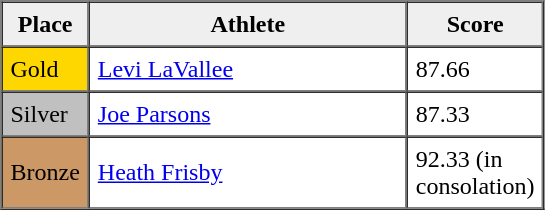<table border=1 cellpadding=5 cellspacing=0>
<tr>
<th style="background:#efefef;" width="20">Place</th>
<th style="background:#efefef;" width="200">Athlete</th>
<th style="background:#efefef;" width="20">Score</th>
</tr>
<tr align=left>
<td style="background:gold;">Gold</td>
<td><a href='#'>Levi LaVallee</a></td>
<td>87.66</td>
</tr>
<tr align=left>
<td style="background:silver;">Silver</td>
<td><a href='#'>Joe Parsons</a></td>
<td>87.33</td>
</tr>
<tr align=left>
<td style="background:#CC9966;">Bronze</td>
<td><a href='#'>Heath Frisby</a></td>
<td>92.33 (in consolation)</td>
</tr>
</table>
